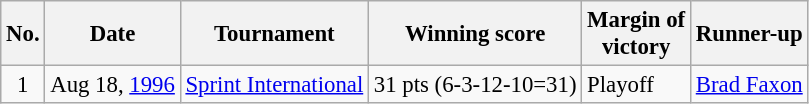<table class="wikitable" style="font-size:95%;">
<tr>
<th>No.</th>
<th>Date</th>
<th>Tournament</th>
<th>Winning score</th>
<th>Margin of<br>victory</th>
<th>Runner-up</th>
</tr>
<tr>
<td align=center>1</td>
<td align=right>Aug 18, <a href='#'>1996</a></td>
<td><a href='#'>Sprint International</a></td>
<td>31 pts (6-3-12-10=31)</td>
<td>Playoff</td>
<td> <a href='#'>Brad Faxon</a></td>
</tr>
</table>
